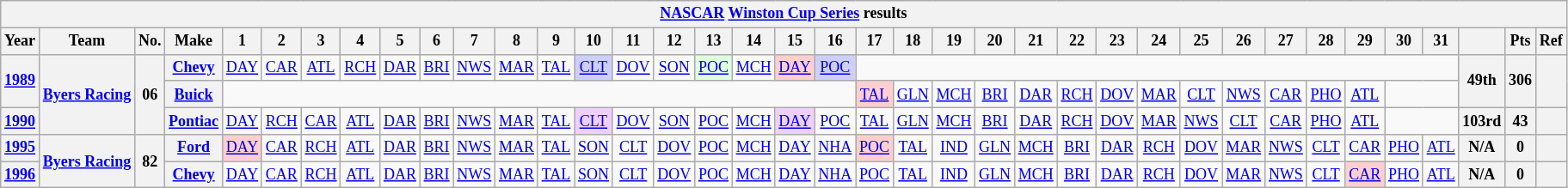<table class="wikitable" style="text-align:center; font-size:75%">
<tr>
<th colspan=45><a href='#'>NASCAR</a> <a href='#'>Winston Cup Series</a> results</th>
</tr>
<tr>
<th>Year</th>
<th>Team</th>
<th>No.</th>
<th>Make</th>
<th>1</th>
<th>2</th>
<th>3</th>
<th>4</th>
<th>5</th>
<th>6</th>
<th>7</th>
<th>8</th>
<th>9</th>
<th>10</th>
<th>11</th>
<th>12</th>
<th>13</th>
<th>14</th>
<th>15</th>
<th>16</th>
<th>17</th>
<th>18</th>
<th>19</th>
<th>20</th>
<th>21</th>
<th>22</th>
<th>23</th>
<th>24</th>
<th>25</th>
<th>26</th>
<th>27</th>
<th>28</th>
<th>29</th>
<th>30</th>
<th>31</th>
<th></th>
<th>Pts</th>
<th>Ref</th>
</tr>
<tr>
<th rowspan=2><a href='#'>1989</a></th>
<th rowspan=3><a href='#'>Byers Racing</a></th>
<th rowspan=3>06</th>
<th><a href='#'>Chevy</a></th>
<td><a href='#'>DAY</a></td>
<td><a href='#'>CAR</a></td>
<td><a href='#'>ATL</a></td>
<td><a href='#'>RCH</a></td>
<td><a href='#'>DAR</a></td>
<td><a href='#'>BRI</a></td>
<td><a href='#'>NWS</a></td>
<td><a href='#'>MAR</a></td>
<td><a href='#'>TAL</a></td>
<td style="background:#CFCFFF;"><a href='#'>CLT</a><br></td>
<td><a href='#'>DOV</a></td>
<td><a href='#'>SON</a></td>
<td style="background:#DFFFDF;"><a href='#'>POC</a><br></td>
<td><a href='#'>MCH</a></td>
<td style="background:#FFCFCF;"><a href='#'>DAY</a><br></td>
<td style="background:#CFCFFF;"><a href='#'>POC</a><br></td>
<td colspan=15></td>
<th rowspan=2>49th</th>
<th rowspan=2>306</th>
<th rowspan=2></th>
</tr>
<tr>
<th><a href='#'>Buick</a></th>
<td colspan=16></td>
<td style="background:#FFCFCF;"><a href='#'>TAL</a><br></td>
<td><a href='#'>GLN</a></td>
<td><a href='#'>MCH</a></td>
<td><a href='#'>BRI</a></td>
<td><a href='#'>DAR</a></td>
<td><a href='#'>RCH</a></td>
<td><a href='#'>DOV</a></td>
<td><a href='#'>MAR</a></td>
<td><a href='#'>CLT</a></td>
<td><a href='#'>NWS</a></td>
<td><a href='#'>CAR</a></td>
<td><a href='#'>PHO</a></td>
<td><a href='#'>ATL</a></td>
<td colspan=2></td>
</tr>
<tr>
<th><a href='#'>1990</a></th>
<th><a href='#'>Pontiac</a></th>
<td><a href='#'>DAY</a></td>
<td><a href='#'>RCH</a></td>
<td><a href='#'>CAR</a></td>
<td><a href='#'>ATL</a></td>
<td><a href='#'>DAR</a></td>
<td><a href='#'>BRI</a></td>
<td><a href='#'>NWS</a></td>
<td><a href='#'>MAR</a></td>
<td><a href='#'>TAL</a></td>
<td style="background:#EFCFFF;"><a href='#'>CLT</a><br></td>
<td><a href='#'>DOV</a></td>
<td><a href='#'>SON</a></td>
<td><a href='#'>POC</a></td>
<td><a href='#'>MCH</a></td>
<td style="background:#EFCFFF;"><a href='#'>DAY</a><br></td>
<td><a href='#'>POC</a></td>
<td><a href='#'>TAL</a></td>
<td><a href='#'>GLN</a></td>
<td><a href='#'>MCH</a></td>
<td><a href='#'>BRI</a></td>
<td><a href='#'>DAR</a></td>
<td><a href='#'>RCH</a></td>
<td><a href='#'>DOV</a></td>
<td><a href='#'>MAR</a></td>
<td><a href='#'>NWS</a></td>
<td><a href='#'>CLT</a></td>
<td><a href='#'>CAR</a></td>
<td><a href='#'>PHO</a></td>
<td><a href='#'>ATL</a></td>
<td colspan=2></td>
<th>103rd</th>
<th>43</th>
<th></th>
</tr>
<tr>
<th><a href='#'>1995</a></th>
<th rowspan=2><a href='#'>Byers Racing</a></th>
<th rowspan=2>82</th>
<th><a href='#'>Ford</a></th>
<td style="background:#FFCFCF;"><a href='#'>DAY</a><br></td>
<td><a href='#'>CAR</a></td>
<td><a href='#'>RCH</a></td>
<td><a href='#'>ATL</a></td>
<td><a href='#'>DAR</a></td>
<td><a href='#'>BRI</a></td>
<td><a href='#'>NWS</a></td>
<td><a href='#'>MAR</a></td>
<td><a href='#'>TAL</a></td>
<td><a href='#'>SON</a></td>
<td><a href='#'>CLT</a></td>
<td><a href='#'>DOV</a></td>
<td><a href='#'>POC</a></td>
<td><a href='#'>MCH</a></td>
<td><a href='#'>DAY</a></td>
<td><a href='#'>NHA</a></td>
<td style="background:#FFCFCF;"><a href='#'>POC</a><br></td>
<td><a href='#'>TAL</a></td>
<td><a href='#'>IND</a></td>
<td><a href='#'>GLN</a></td>
<td><a href='#'>MCH</a></td>
<td><a href='#'>BRI</a></td>
<td><a href='#'>DAR</a></td>
<td><a href='#'>RCH</a></td>
<td><a href='#'>DOV</a></td>
<td><a href='#'>MAR</a></td>
<td><a href='#'>NWS</a></td>
<td><a href='#'>CLT</a></td>
<td><a href='#'>CAR</a></td>
<td><a href='#'>PHO</a></td>
<td><a href='#'>ATL</a></td>
<th>N/A</th>
<th>0</th>
<th></th>
</tr>
<tr>
<th><a href='#'>1996</a></th>
<th><a href='#'>Chevy</a></th>
<td><a href='#'>DAY</a></td>
<td><a href='#'>CAR</a></td>
<td><a href='#'>RCH</a></td>
<td><a href='#'>ATL</a></td>
<td><a href='#'>DAR</a></td>
<td><a href='#'>BRI</a></td>
<td><a href='#'>NWS</a></td>
<td><a href='#'>MAR</a></td>
<td><a href='#'>TAL</a></td>
<td><a href='#'>SON</a></td>
<td><a href='#'>CLT</a></td>
<td><a href='#'>DOV</a></td>
<td><a href='#'>POC</a></td>
<td><a href='#'>MCH</a></td>
<td><a href='#'>DAY</a></td>
<td><a href='#'>NHA</a></td>
<td><a href='#'>POC</a></td>
<td><a href='#'>TAL</a></td>
<td><a href='#'>IND</a></td>
<td><a href='#'>GLN</a></td>
<td><a href='#'>MCH</a></td>
<td><a href='#'>BRI</a></td>
<td><a href='#'>DAR</a></td>
<td><a href='#'>RCH</a></td>
<td><a href='#'>DOV</a></td>
<td><a href='#'>MAR</a></td>
<td><a href='#'>NWS</a></td>
<td><a href='#'>CLT</a></td>
<td style="background:#FFCFCF;"><a href='#'>CAR</a><br></td>
<td><a href='#'>PHO</a></td>
<td><a href='#'>ATL</a></td>
<th>N/A</th>
<th>0</th>
<th></th>
</tr>
</table>
